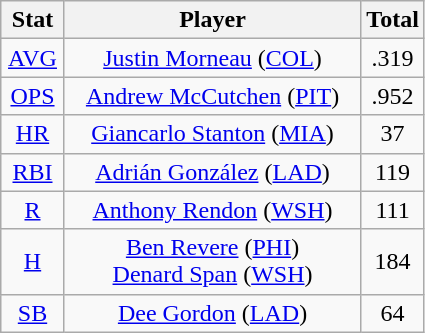<table class="wikitable" style="text-align:center;">
<tr>
<th style="width:15%">Stat</th>
<th>Player</th>
<th style="width:15%">Total</th>
</tr>
<tr>
<td><a href='#'>AVG</a></td>
<td><a href='#'>Justin Morneau</a> (<a href='#'>COL</a>)</td>
<td>.319</td>
</tr>
<tr>
<td><a href='#'>OPS</a></td>
<td><a href='#'>Andrew McCutchen</a> (<a href='#'>PIT</a>)</td>
<td>.952</td>
</tr>
<tr>
<td><a href='#'>HR</a></td>
<td><a href='#'>Giancarlo Stanton</a> (<a href='#'>MIA</a>)</td>
<td>37</td>
</tr>
<tr>
<td><a href='#'>RBI</a></td>
<td><a href='#'>Adrián González</a> (<a href='#'>LAD</a>)</td>
<td>119</td>
</tr>
<tr>
<td><a href='#'>R</a></td>
<td><a href='#'>Anthony Rendon</a> (<a href='#'>WSH</a>)</td>
<td>111</td>
</tr>
<tr>
<td><a href='#'>H</a></td>
<td><a href='#'>Ben Revere</a> (<a href='#'>PHI</a>)<br><a href='#'>Denard Span</a> (<a href='#'>WSH</a>)</td>
<td>184</td>
</tr>
<tr>
<td><a href='#'>SB</a></td>
<td><a href='#'>Dee Gordon</a> (<a href='#'>LAD</a>)</td>
<td>64</td>
</tr>
</table>
